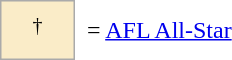<table border=0 cellspacing="0" cellpadding="8">
<tr>
<td style="background-color:#faecc8; border:1px solid #aaaaaa; width:2em;" align=center><sup>†</sup></td>
<td>= <a href='#'>AFL All-Star</a></td>
</tr>
</table>
